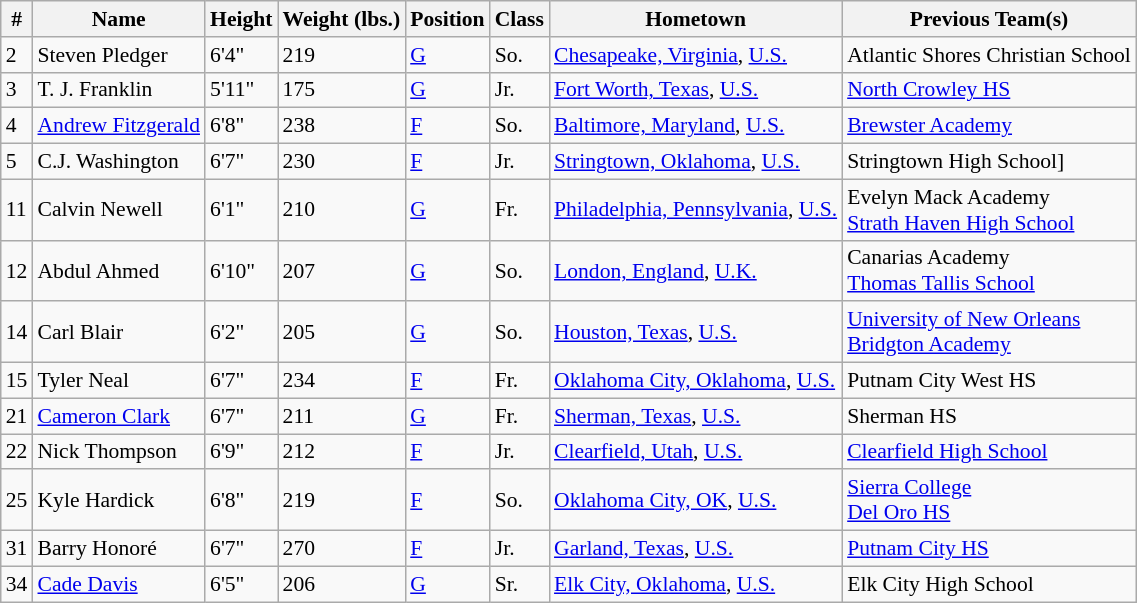<table class="wikitable" style="font-size: 90%">
<tr>
<th>#</th>
<th>Name</th>
<th>Height</th>
<th>Weight (lbs.)</th>
<th>Position</th>
<th>Class</th>
<th>Hometown</th>
<th>Previous Team(s)</th>
</tr>
<tr>
<td>2</td>
<td>Steven Pledger</td>
<td>6'4"</td>
<td>219</td>
<td><a href='#'>G</a></td>
<td>So.</td>
<td><a href='#'>Chesapeake, Virginia</a>, <a href='#'>U.S.</a></td>
<td>Atlantic Shores Christian School</td>
</tr>
<tr>
<td>3</td>
<td>T. J. Franklin</td>
<td>5'11"</td>
<td>175</td>
<td><a href='#'>G</a></td>
<td>Jr.</td>
<td><a href='#'>Fort Worth, Texas</a>, <a href='#'>U.S.</a></td>
<td><a href='#'>North Crowley HS</a></td>
</tr>
<tr>
<td>4</td>
<td><a href='#'>Andrew Fitzgerald</a></td>
<td>6'8"</td>
<td>238</td>
<td><a href='#'>F</a></td>
<td>So.</td>
<td><a href='#'>Baltimore, Maryland</a>, <a href='#'>U.S.</a></td>
<td><a href='#'>Brewster Academy</a></td>
</tr>
<tr>
<td>5</td>
<td>C.J. Washington</td>
<td>6'7"</td>
<td>230</td>
<td><a href='#'>F</a></td>
<td>Jr.</td>
<td><a href='#'>Stringtown, Oklahoma</a>, <a href='#'>U.S.</a></td>
<td>Stringtown High School]</td>
</tr>
<tr>
<td>11</td>
<td>Calvin Newell</td>
<td>6'1"</td>
<td>210</td>
<td><a href='#'>G</a></td>
<td>Fr.</td>
<td><a href='#'>Philadelphia, Pennsylvania</a>, <a href='#'>U.S.</a></td>
<td>Evelyn Mack Academy<br><a href='#'>Strath Haven High School</a></td>
</tr>
<tr>
<td>12</td>
<td>Abdul Ahmed</td>
<td>6'10"</td>
<td>207</td>
<td><a href='#'>G</a></td>
<td>So.</td>
<td><a href='#'>London, England</a>, <a href='#'>U.K.</a></td>
<td>Canarias Academy<br><a href='#'>Thomas Tallis School</a></td>
</tr>
<tr>
<td>14</td>
<td>Carl Blair</td>
<td>6'2"</td>
<td>205</td>
<td><a href='#'>G</a></td>
<td>So.</td>
<td><a href='#'>Houston, Texas</a>, <a href='#'>U.S.</a></td>
<td><a href='#'>University of New Orleans</a><br><a href='#'>Bridgton Academy</a></td>
</tr>
<tr>
<td>15</td>
<td>Tyler Neal</td>
<td>6'7"</td>
<td>234</td>
<td><a href='#'>F</a></td>
<td>Fr.</td>
<td><a href='#'>Oklahoma City, Oklahoma</a>, <a href='#'>U.S.</a></td>
<td>Putnam City West HS</td>
</tr>
<tr>
<td>21</td>
<td><a href='#'>Cameron Clark</a></td>
<td>6'7"</td>
<td>211</td>
<td><a href='#'>G</a></td>
<td>Fr.</td>
<td><a href='#'>Sherman, Texas</a>, <a href='#'>U.S.</a></td>
<td>Sherman HS</td>
</tr>
<tr>
<td>22</td>
<td>Nick Thompson</td>
<td>6'9"</td>
<td>212</td>
<td><a href='#'>F</a></td>
<td>Jr.</td>
<td><a href='#'>Clearfield, Utah</a>, <a href='#'>U.S.</a></td>
<td><a href='#'>Clearfield High School</a></td>
</tr>
<tr>
<td>25</td>
<td>Kyle Hardick</td>
<td>6'8"</td>
<td>219</td>
<td><a href='#'>F</a></td>
<td>So.</td>
<td><a href='#'>Oklahoma City, OK</a>, <a href='#'>U.S.</a></td>
<td><a href='#'>Sierra College</a><br><a href='#'>Del Oro HS</a></td>
</tr>
<tr>
<td>31</td>
<td>Barry Honoré</td>
<td>6'7"</td>
<td>270</td>
<td><a href='#'>F</a></td>
<td>Jr.</td>
<td><a href='#'>Garland, Texas</a>, <a href='#'>U.S.</a></td>
<td><a href='#'>Putnam City HS</a></td>
</tr>
<tr>
<td>34</td>
<td><a href='#'>Cade Davis</a></td>
<td>6'5"</td>
<td>206</td>
<td><a href='#'>G</a></td>
<td>Sr.</td>
<td><a href='#'>Elk City, Oklahoma</a>, <a href='#'>U.S.</a></td>
<td>Elk City High School</td>
</tr>
</table>
